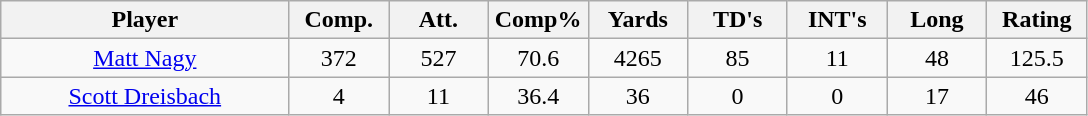<table class="wikitable sortable">
<tr>
<th bgcolor="#DDDDFF" width="26%">Player</th>
<th bgcolor="#DDDDFF" width="9%">Comp.</th>
<th bgcolor="#DDDDFF" width="9%">Att.</th>
<th bgcolor="#DDDDFF" width="9%">Comp%</th>
<th bgcolor="#DDDDFF" width="9%">Yards</th>
<th bgcolor="#DDDDFF" width="9%">TD's</th>
<th bgcolor="#DDDDFF" width="9%">INT's</th>
<th bgcolor="#DDDDFF" width="9%">Long</th>
<th bgcolor="#DDDDFF" width="9%">Rating</th>
</tr>
<tr align="center">
<td><a href='#'>Matt Nagy</a></td>
<td>372</td>
<td>527</td>
<td>70.6</td>
<td>4265</td>
<td>85</td>
<td>11</td>
<td>48</td>
<td>125.5</td>
</tr>
<tr align="center">
<td><a href='#'>Scott Dreisbach</a></td>
<td>4</td>
<td>11</td>
<td>36.4</td>
<td>36</td>
<td>0</td>
<td>0</td>
<td>17</td>
<td>46</td>
</tr>
</table>
